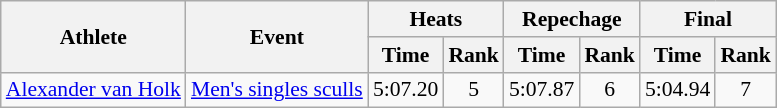<table class=wikitable style="font-size:90%; text-align:center">
<tr>
<th rowspan=2>Athlete</th>
<th rowspan=2>Event</th>
<th colspan=2>Heats</th>
<th colspan=2>Repechage</th>
<th colspan=2>Final</th>
</tr>
<tr>
<th>Time</th>
<th>Rank</th>
<th>Time</th>
<th>Rank</th>
<th>Time</th>
<th>Rank</th>
</tr>
<tr>
<td align=left><a href='#'>Alexander van Holk</a></td>
<td align=left><a href='#'>Men's singles sculls</a></td>
<td>5:07.20</td>
<td>5</td>
<td>5:07.87</td>
<td>6</td>
<td>5:04.94</td>
<td>7</td>
</tr>
</table>
